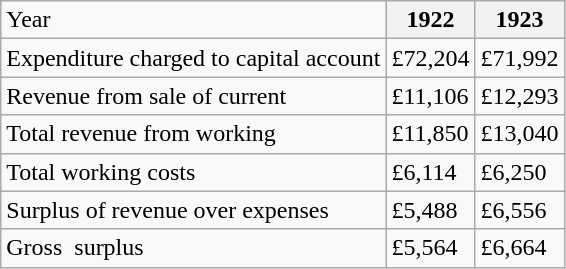<table class="wikitable">
<tr>
<td>Year</td>
<th>1922</th>
<th>1923</th>
</tr>
<tr>
<td>Expenditure charged to capital account</td>
<td>£72,204</td>
<td>£71,992</td>
</tr>
<tr>
<td>Revenue from sale of current</td>
<td>£11,106</td>
<td>£12,293</td>
</tr>
<tr>
<td>Total revenue from working</td>
<td>£11,850</td>
<td>£13,040</td>
</tr>
<tr>
<td>Total working costs</td>
<td>£6,114</td>
<td>£6,250</td>
</tr>
<tr>
<td>Surplus of revenue over expenses</td>
<td>£5,488</td>
<td>£6,556</td>
</tr>
<tr>
<td>Gross  surplus</td>
<td>£5,564</td>
<td>£6,664</td>
</tr>
</table>
